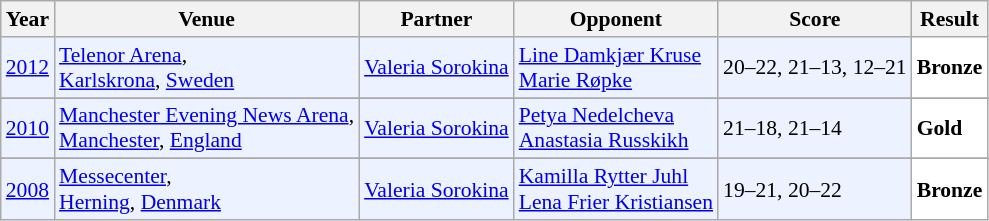<table class="sortable wikitable" style="font-size: 90%;">
<tr>
<th>Year</th>
<th>Venue</th>
<th>Partner</th>
<th>Opponent</th>
<th>Score</th>
<th>Result</th>
</tr>
<tr style="background:#ECF2FF">
<td align="center"><a href='#'>2012</a></td>
<td align="left"><a href='#'>Telenor Arena</a>,<br><a href='#'>Karlskrona</a>, <a href='#'>Sweden</a></td>
<td align="left"> <a href='#'>Valeria Sorokina</a></td>
<td align="left"> <a href='#'>Line Damkjær Kruse</a> <br>  <a href='#'>Marie Røpke</a></td>
<td align="left">20–22, 21–13, 12–21</td>
<td style="text-align:left; background:white"> <strong>Bronze</strong></td>
</tr>
<tr>
</tr>
<tr style="background:#ECF2FF">
<td align="center"><a href='#'>2010</a></td>
<td align="left"><a href='#'>Manchester Evening News Arena</a>,<br><a href='#'>Manchester</a>, <a href='#'>England</a></td>
<td align="left"> <a href='#'>Valeria Sorokina</a></td>
<td align="left"> <a href='#'>Petya Nedelcheva</a> <br>  <a href='#'>Anastasia Russkikh</a></td>
<td align="left">21–18, 21–14</td>
<td style="text-align:left; background:white"> <strong>Gold</strong></td>
</tr>
<tr>
</tr>
<tr style="background:#ECF2FF">
<td align="center"><a href='#'>2008</a></td>
<td align="left"><a href='#'>Messecenter</a>,<br><a href='#'>Herning</a>, <a href='#'>Denmark</a></td>
<td align="left"> <a href='#'>Valeria Sorokina</a></td>
<td align="left"> <a href='#'>Kamilla Rytter Juhl</a> <br>  <a href='#'>Lena Frier Kristiansen</a></td>
<td align="left">19–21, 20–22</td>
<td style="text-align:left; background:white"> <strong>Bronze</strong></td>
</tr>
</table>
